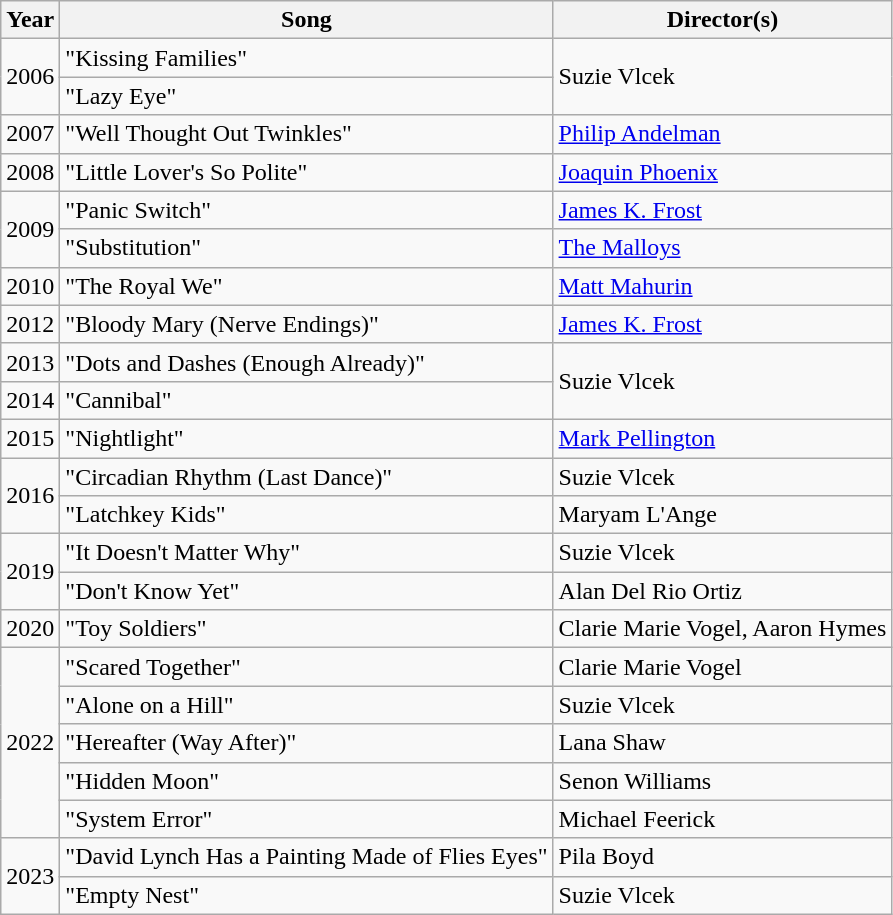<table class="wikitable">
<tr>
<th>Year</th>
<th>Song</th>
<th>Director(s)</th>
</tr>
<tr>
<td rowspan="2">2006</td>
<td>"Kissing Families"</td>
<td rowspan="2">Suzie Vlcek</td>
</tr>
<tr>
<td>"Lazy Eye"</td>
</tr>
<tr>
<td>2007</td>
<td>"Well Thought Out Twinkles"</td>
<td><a href='#'>Philip Andelman</a></td>
</tr>
<tr>
<td>2008</td>
<td>"Little Lover's So Polite"</td>
<td><a href='#'>Joaquin Phoenix</a></td>
</tr>
<tr>
<td rowspan="2">2009</td>
<td>"Panic Switch"</td>
<td><a href='#'>James K. Frost</a></td>
</tr>
<tr>
<td>"Substitution"</td>
<td><a href='#'>The Malloys</a></td>
</tr>
<tr>
<td>2010</td>
<td>"The Royal We"</td>
<td><a href='#'>Matt Mahurin</a></td>
</tr>
<tr>
<td>2012</td>
<td>"Bloody Mary (Nerve Endings)"</td>
<td><a href='#'>James K. Frost</a></td>
</tr>
<tr>
<td>2013</td>
<td>"Dots and Dashes (Enough Already)"</td>
<td rowspan="2">Suzie Vlcek</td>
</tr>
<tr>
<td>2014</td>
<td>"Cannibal"</td>
</tr>
<tr>
<td>2015</td>
<td>"Nightlight"</td>
<td><a href='#'>Mark Pellington</a></td>
</tr>
<tr>
<td rowspan="2">2016</td>
<td>"Circadian Rhythm (Last Dance)"</td>
<td>Suzie Vlcek</td>
</tr>
<tr>
<td>"Latchkey Kids"</td>
<td>Maryam L'Ange</td>
</tr>
<tr>
<td rowspan="2">2019</td>
<td>"It Doesn't Matter Why"</td>
<td>Suzie Vlcek</td>
</tr>
<tr>
<td>"Don't Know Yet"</td>
<td>Alan Del Rio Ortiz</td>
</tr>
<tr>
<td>2020</td>
<td>"Toy Soldiers"</td>
<td>Clarie Marie Vogel, Aaron Hymes</td>
</tr>
<tr>
<td rowspan="5">2022</td>
<td>"Scared Together"</td>
<td>Clarie Marie Vogel</td>
</tr>
<tr>
<td>"Alone on a Hill"</td>
<td>Suzie Vlcek</td>
</tr>
<tr>
<td>"Hereafter (Way After)"</td>
<td>Lana Shaw</td>
</tr>
<tr>
<td>"Hidden Moon"</td>
<td>Senon Williams</td>
</tr>
<tr>
<td>"System Error"</td>
<td>Michael Feerick</td>
</tr>
<tr>
<td rowspan="5">2023</td>
<td>"David Lynch Has a Painting Made of Flies Eyes"</td>
<td>Pila Boyd</td>
</tr>
<tr>
<td>"Empty Nest"</td>
<td>Suzie Vlcek</td>
</tr>
</table>
